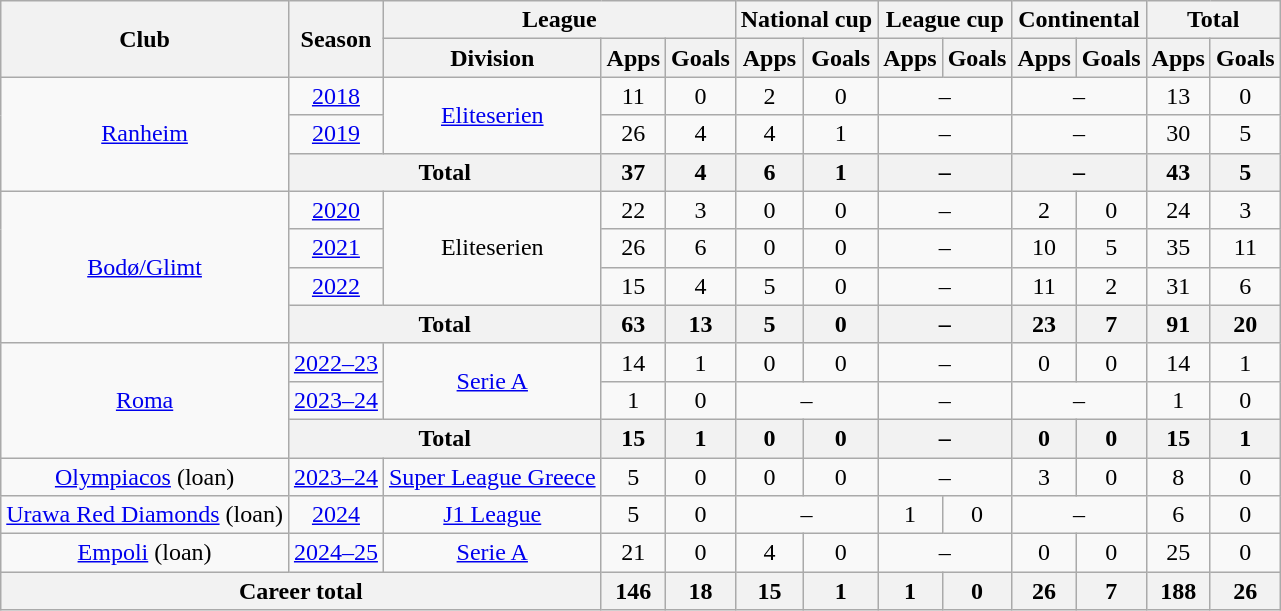<table class="wikitable" style="text-align:center">
<tr>
<th rowspan="2">Club</th>
<th rowspan="2">Season</th>
<th colspan="3">League</th>
<th colspan="2">National cup</th>
<th colspan="2">League cup</th>
<th colspan="2">Continental</th>
<th colspan="2">Total</th>
</tr>
<tr>
<th>Division</th>
<th>Apps</th>
<th>Goals</th>
<th>Apps</th>
<th>Goals</th>
<th>Apps</th>
<th>Goals</th>
<th>Apps</th>
<th>Goals</th>
<th>Apps</th>
<th>Goals</th>
</tr>
<tr>
<td rowspan="3"><a href='#'>Ranheim</a></td>
<td><a href='#'>2018</a></td>
<td rowspan="2"><a href='#'>Eliteserien</a></td>
<td>11</td>
<td>0</td>
<td>2</td>
<td>0</td>
<td colspan="2">–</td>
<td colspan="2">–</td>
<td>13</td>
<td>0</td>
</tr>
<tr>
<td><a href='#'>2019</a></td>
<td>26</td>
<td>4</td>
<td>4</td>
<td>1</td>
<td colspan="2">–</td>
<td colspan="2">–</td>
<td>30</td>
<td>5</td>
</tr>
<tr>
<th colspan="2">Total</th>
<th>37</th>
<th>4</th>
<th>6</th>
<th>1</th>
<th colspan="2">–</th>
<th colspan="2">–</th>
<th>43</th>
<th>5</th>
</tr>
<tr>
<td rowspan="4"><a href='#'>Bodø/Glimt</a></td>
<td><a href='#'>2020</a></td>
<td rowspan="3">Eliteserien</td>
<td>22</td>
<td>3</td>
<td>0</td>
<td>0</td>
<td colspan="2">–</td>
<td>2</td>
<td>0</td>
<td>24</td>
<td>3</td>
</tr>
<tr>
<td><a href='#'>2021</a></td>
<td>26</td>
<td>6</td>
<td>0</td>
<td>0</td>
<td colspan="2">–</td>
<td>10</td>
<td>5</td>
<td>35</td>
<td>11</td>
</tr>
<tr>
<td><a href='#'>2022</a></td>
<td>15</td>
<td>4</td>
<td>5</td>
<td>0</td>
<td colspan="2">–</td>
<td>11</td>
<td>2</td>
<td>31</td>
<td>6</td>
</tr>
<tr>
<th colspan="2">Total</th>
<th>63</th>
<th>13</th>
<th>5</th>
<th>0</th>
<th colspan="2">–</th>
<th>23</th>
<th>7</th>
<th>91</th>
<th>20</th>
</tr>
<tr>
<td rowspan="3"><a href='#'>Roma</a></td>
<td><a href='#'>2022–23</a></td>
<td rowspan="2"><a href='#'>Serie A</a></td>
<td>14</td>
<td>1</td>
<td>0</td>
<td>0</td>
<td colspan="2">–</td>
<td>0</td>
<td>0</td>
<td>14</td>
<td>1</td>
</tr>
<tr>
<td><a href='#'>2023–24</a></td>
<td>1</td>
<td>0</td>
<td colspan="2">–</td>
<td colspan="2">–</td>
<td colspan="2">–</td>
<td>1</td>
<td>0</td>
</tr>
<tr>
<th colspan="2">Total</th>
<th>15</th>
<th>1</th>
<th>0</th>
<th>0</th>
<th colspan="2">–</th>
<th>0</th>
<th>0</th>
<th>15</th>
<th>1</th>
</tr>
<tr>
<td><a href='#'>Olympiacos</a> (loan)</td>
<td><a href='#'>2023–24</a></td>
<td><a href='#'>Super League Greece</a></td>
<td>5</td>
<td>0</td>
<td>0</td>
<td>0</td>
<td colspan="2">–</td>
<td>3</td>
<td>0</td>
<td>8</td>
<td>0</td>
</tr>
<tr>
<td><a href='#'>Urawa Red Diamonds</a> (loan)</td>
<td><a href='#'>2024</a></td>
<td><a href='#'>J1 League</a></td>
<td>5</td>
<td>0</td>
<td colspan="2">–</td>
<td>1</td>
<td>0</td>
<td colspan="2">–</td>
<td>6</td>
<td>0</td>
</tr>
<tr>
<td rowspan="1"><a href='#'>Empoli</a> (loan)</td>
<td><a href='#'>2024–25</a></td>
<td rowspan="1"><a href='#'>Serie A</a></td>
<td>21</td>
<td>0</td>
<td>4</td>
<td>0</td>
<td colspan="2">–</td>
<td>0</td>
<td>0</td>
<td>25</td>
<td>0</td>
</tr>
<tr>
<th colspan="3">Career total</th>
<th>146</th>
<th>18</th>
<th>15</th>
<th>1</th>
<th>1</th>
<th>0</th>
<th>26</th>
<th>7</th>
<th>188</th>
<th>26</th>
</tr>
</table>
